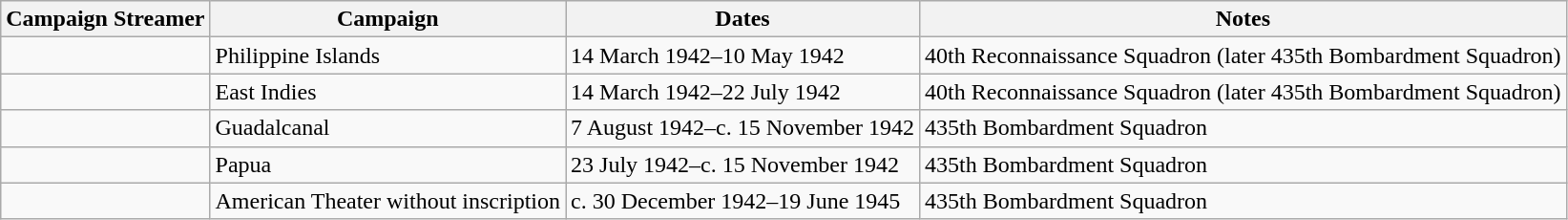<table class="wikitable">
<tr style="background:#efefef;">
<th>Campaign Streamer</th>
<th>Campaign</th>
<th>Dates</th>
<th>Notes</th>
</tr>
<tr>
<td></td>
<td>Philippine Islands</td>
<td>14 March 1942–10 May 1942</td>
<td>40th Reconnaissance Squadron (later 435th Bombardment Squadron)</td>
</tr>
<tr>
<td></td>
<td>East Indies</td>
<td>14 March 1942–22 July 1942</td>
<td>40th Reconnaissance Squadron (later 435th Bombardment Squadron)</td>
</tr>
<tr>
<td></td>
<td>Guadalcanal</td>
<td>7 August 1942–c. 15 November 1942</td>
<td>435th Bombardment Squadron</td>
</tr>
<tr>
<td></td>
<td>Papua</td>
<td>23 July 1942–c. 15 November 1942</td>
<td>435th Bombardment Squadron</td>
</tr>
<tr>
<td></td>
<td>American Theater without inscription</td>
<td>c. 30 December 1942–19 June 1945</td>
<td>435th Bombardment Squadron</td>
</tr>
</table>
